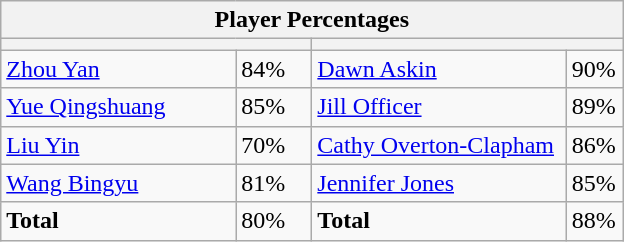<table class="wikitable">
<tr>
<th colspan=4 width=400>Player Percentages</th>
</tr>
<tr>
<th colspan=2 width=200></th>
<th colspan=2 width=200></th>
</tr>
<tr>
<td><a href='#'>Zhou Yan</a></td>
<td>84%</td>
<td><a href='#'>Dawn Askin</a></td>
<td>90%</td>
</tr>
<tr>
<td><a href='#'>Yue Qingshuang</a></td>
<td>85%</td>
<td><a href='#'>Jill Officer</a></td>
<td>89%</td>
</tr>
<tr>
<td><a href='#'>Liu Yin</a></td>
<td>70%</td>
<td><a href='#'>Cathy Overton-Clapham</a></td>
<td>86%</td>
</tr>
<tr>
<td><a href='#'>Wang Bingyu</a></td>
<td>81%</td>
<td><a href='#'>Jennifer Jones</a></td>
<td>85%</td>
</tr>
<tr>
<td><strong>Total</strong></td>
<td>80%</td>
<td><strong>Total</strong></td>
<td>88%</td>
</tr>
</table>
